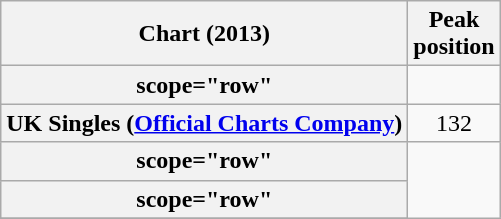<table class="wikitable sortable plainrowheaders" style="text-align:center;">
<tr>
<th scope="col">Chart (2013)</th>
<th scope="col">Peak<br>position</th>
</tr>
<tr>
<th>scope="row" </th>
</tr>
<tr>
<th scope="row">UK Singles (<a href='#'>Official Charts Company</a>)</th>
<td>132</td>
</tr>
<tr>
<th>scope="row" </th>
</tr>
<tr>
<th>scope="row" </th>
</tr>
<tr>
</tr>
</table>
